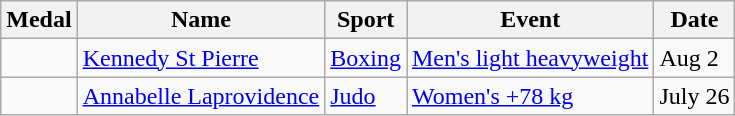<table class="wikitable sortable">
<tr>
<th>Medal</th>
<th>Name</th>
<th>Sport</th>
<th>Event</th>
<th>Date</th>
</tr>
<tr>
<td></td>
<td><a href='#'>Kennedy St Pierre</a></td>
<td><a href='#'>Boxing</a></td>
<td><a href='#'>Men's light heavyweight</a></td>
<td>Aug 2</td>
</tr>
<tr>
<td></td>
<td><a href='#'>Annabelle Laprovidence</a></td>
<td><a href='#'>Judo</a></td>
<td><a href='#'>Women's +78 kg</a></td>
<td>July 26</td>
</tr>
</table>
